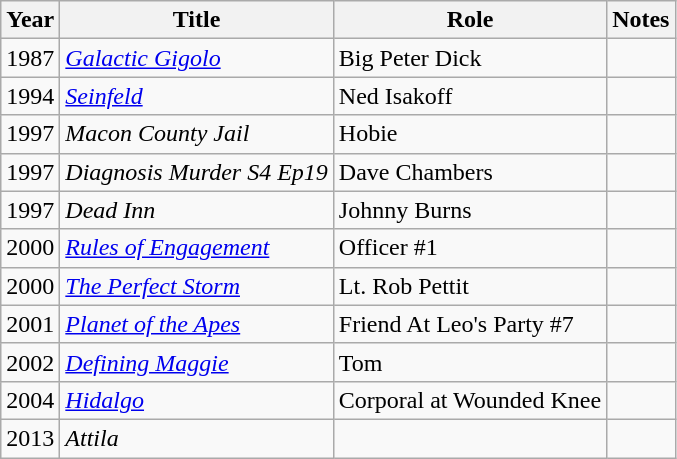<table class="wikitable">
<tr>
<th>Year</th>
<th>Title</th>
<th>Role</th>
<th>Notes</th>
</tr>
<tr>
<td>1987</td>
<td><em><a href='#'>Galactic Gigolo</a></em></td>
<td>Big Peter Dick</td>
<td></td>
</tr>
<tr>
<td>1994</td>
<td><em><a href='#'>Seinfeld</a></em></td>
<td>Ned Isakoff</td>
<td></td>
</tr>
<tr>
<td>1997</td>
<td><em>Macon County Jail</em></td>
<td>Hobie</td>
<td></td>
</tr>
<tr>
<td>1997</td>
<td><em>Diagnosis Murder S4 Ep19</em></td>
<td>Dave Chambers</td>
<td></td>
</tr>
<tr>
<td>1997</td>
<td><em>Dead Inn</em></td>
<td>Johnny Burns</td>
<td></td>
</tr>
<tr>
<td>2000</td>
<td><em><a href='#'>Rules of Engagement</a></em></td>
<td>Officer #1</td>
<td></td>
</tr>
<tr>
<td>2000</td>
<td><em><a href='#'>The Perfect Storm</a></em></td>
<td>Lt. Rob Pettit</td>
<td></td>
</tr>
<tr>
<td>2001</td>
<td><em><a href='#'>Planet of the Apes</a></em></td>
<td>Friend At Leo's Party #7</td>
<td></td>
</tr>
<tr>
<td>2002</td>
<td><em><a href='#'>Defining Maggie</a></em></td>
<td>Tom</td>
<td></td>
</tr>
<tr>
<td>2004</td>
<td><em><a href='#'>Hidalgo</a></em></td>
<td>Corporal at Wounded Knee</td>
<td></td>
</tr>
<tr>
<td>2013</td>
<td><em>Attila</em></td>
<td></td>
<td></td>
</tr>
</table>
